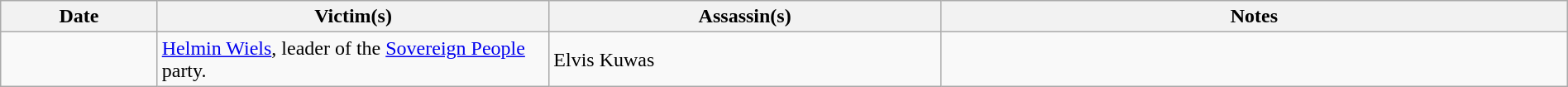<table class="wikitable sortable" style="width:100%">
<tr>
<th style="width:10%">Date</th>
<th style="width:25%">Victim(s)</th>
<th style="width:25%">Assassin(s)</th>
<th style="width:40%">Notes</th>
</tr>
<tr>
<td></td>
<td><a href='#'>Helmin Wiels</a>, leader of the <a href='#'>Sovereign People</a> party.</td>
<td>Elvis Kuwas</td>
<td></td>
</tr>
</table>
